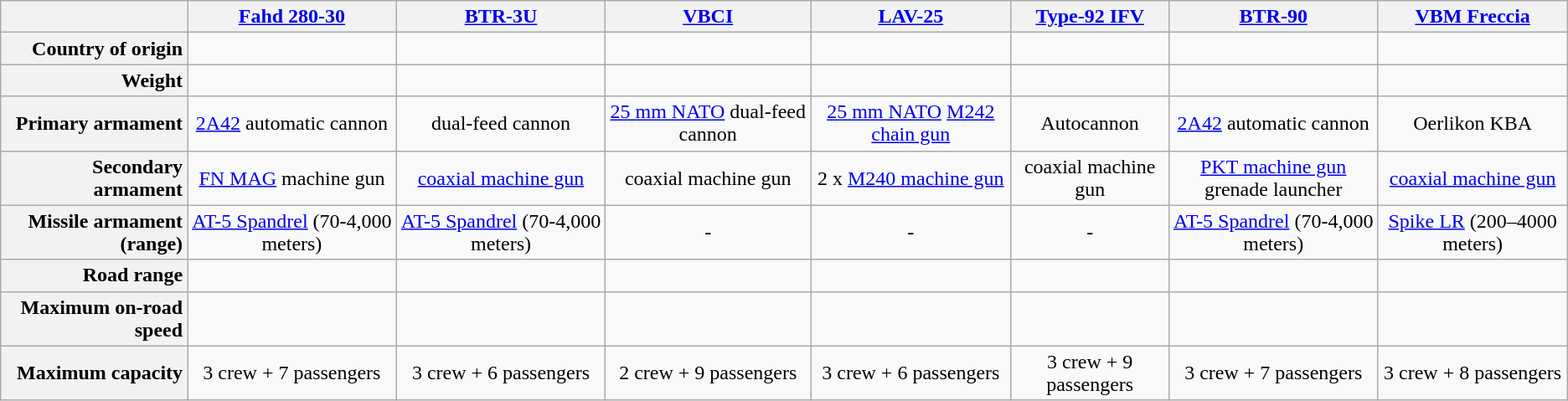<table class="wikitable" style="border-collapse:collapse; text-align:center;" summary="Characteristics of modern wheeled IFVs">
<tr style="vertical-align:bottom; border-bottom:1px solid #999; ">
<th></th>
<th style="text-align:center;"><a href='#'>Fahd 280-30</a></th>
<th style="text-align:center;"><a href='#'>BTR-3U</a></th>
<th style="text-align:center;"><a href='#'>VBCI</a></th>
<th style="text-align:center;"><a href='#'>LAV-25</a></th>
<th style="text-align:center;"><a href='#'>Type-92 IFV</a></th>
<th style="text-align:center;"><a href='#'>BTR-90</a></th>
<th style="text-align:center;"><a href='#'>VBM Freccia</a></th>
</tr>
<tr>
<th style="text-align:right;">Country of origin</th>
<td></td>
<td></td>
<td></td>
<td></td>
<td></td>
<td></td>
<td></td>
</tr>
<tr>
<th style="text-align:right;">Weight</th>
<td></td>
<td></td>
<td></td>
<td></td>
<td></td>
<td></td>
<td></td>
</tr>
<tr>
<th style="text-align:right;">Primary armament</th>
<td> <a href='#'>2A42</a> automatic cannon</td>
<td> dual-feed cannon</td>
<td><a href='#'>25 mm NATO</a> dual-feed cannon</td>
<td><a href='#'>25 mm NATO</a> <a href='#'>M242 chain gun</a></td>
<td> Autocannon</td>
<td> <a href='#'>2A42</a> automatic cannon</td>
<td> Oerlikon KBA</td>
</tr>
<tr>
<th style="text-align:right;">Secondary armament</th>
<td> <a href='#'>FN MAG</a> machine gun</td>
<td> <a href='#'>coaxial machine gun</a></td>
<td> coaxial machine gun</td>
<td>2 x  <a href='#'>M240 machine gun</a></td>
<td> coaxial machine gun</td>
<td> <a href='#'>PKT machine gun</a><br>grenade launcher</td>
<td> <a href='#'>coaxial machine gun</a></td>
</tr>
<tr>
<th style="text-align:right;">Missile armament (range)</th>
<td><a href='#'>AT-5 Spandrel</a> (70-4,000 meters)</td>
<td><a href='#'>AT-5 Spandrel</a> (70-4,000 meters)</td>
<td>-</td>
<td>-</td>
<td>-</td>
<td><a href='#'>AT-5 Spandrel</a> (70-4,000 meters)</td>
<td><a href='#'>Spike LR</a> (200–4000 meters)</td>
</tr>
<tr>
<th style="text-align:right;">Road range</th>
<td></td>
<td></td>
<td></td>
<td></td>
<td></td>
<td></td>
<td></td>
</tr>
<tr>
<th style="text-align:right;">Maximum on-road speed</th>
<td></td>
<td></td>
<td></td>
<td></td>
<td></td>
<td></td>
<td></td>
</tr>
<tr>
<th style="text-align:right;">Maximum capacity</th>
<td>3 crew + 7 passengers</td>
<td>3 crew + 6 passengers</td>
<td>2 crew + 9 passengers</td>
<td>3 crew + 6 passengers</td>
<td>3 crew + 9 passengers</td>
<td>3 crew + 7 passengers</td>
<td>3 crew + 8 passengers</td>
</tr>
</table>
